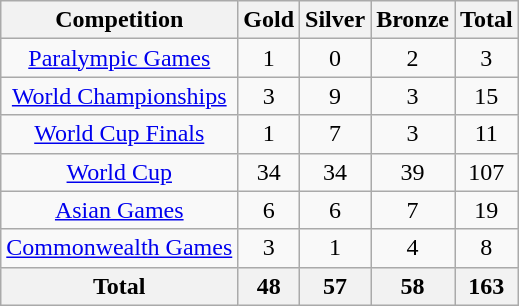<table class="wikitable sortable" style="text-align:center;">
<tr>
<th>Competition</th>
<th>Gold</th>
<th>Silver</th>
<th>Bronze</th>
<th>Total</th>
</tr>
<tr>
<td><a href='#'>Paralympic Games</a></td>
<td>1</td>
<td>0</td>
<td>2</td>
<td>3</td>
</tr>
<tr>
<td><a href='#'>World Championships</a></td>
<td>3</td>
<td>9</td>
<td>3</td>
<td>15</td>
</tr>
<tr>
<td><a href='#'>World Cup Finals</a></td>
<td>1</td>
<td>7</td>
<td>3</td>
<td>11</td>
</tr>
<tr>
<td><a href='#'>World Cup</a></td>
<td>34</td>
<td>34</td>
<td>39</td>
<td>107</td>
</tr>
<tr>
<td><a href='#'>Asian Games</a></td>
<td>6</td>
<td>6</td>
<td>7</td>
<td>19</td>
</tr>
<tr>
<td><a href='#'>Commonwealth Games</a></td>
<td>3</td>
<td>1</td>
<td>4</td>
<td>8</td>
</tr>
<tr>
<th>Total</th>
<th>48</th>
<th>57</th>
<th>58</th>
<th>163</th>
</tr>
</table>
